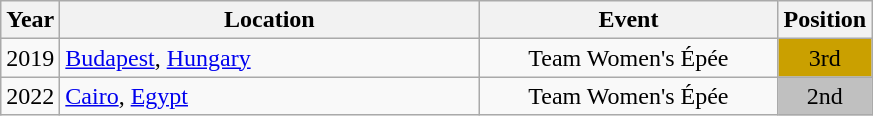<table class="wikitable" style="text-align:center;">
<tr>
<th>Year</th>
<th style="width:17em">Location</th>
<th style="width:12em">Event</th>
<th>Position</th>
</tr>
<tr>
<td>2019</td>
<td rowspan="1" align="left"> <a href='#'>Budapest</a>, <a href='#'>Hungary</a></td>
<td>Team Women's Épée</td>
<td bgcolor="caramel">3rd</td>
</tr>
<tr>
<td>2022</td>
<td rowspan="1" align="left"> <a href='#'>Cairo</a>, <a href='#'>Egypt</a></td>
<td>Team Women's Épée</td>
<td bgcolor="silver">2nd</td>
</tr>
</table>
